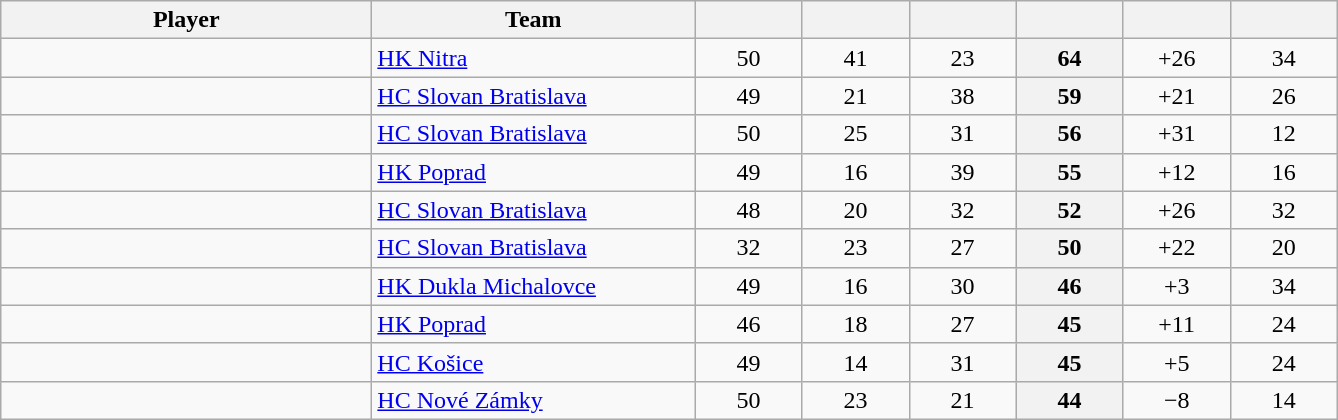<table class="wikitable sortable" style="text-align: center">
<tr>
<th style="width: 15em;">Player</th>
<th style="width: 13em;">Team</th>
<th style="width: 4em;"></th>
<th style="width: 4em;"></th>
<th style="width: 4em;"></th>
<th style="width: 4em;"></th>
<th style="width: 4em;"></th>
<th style="width: 4em;"></th>
</tr>
<tr>
<td style="text-align:left;"> </td>
<td style="text-align:left;"><a href='#'>HK Nitra</a></td>
<td>50</td>
<td>41</td>
<td>23</td>
<th>64</th>
<td>+26</td>
<td>34</td>
</tr>
<tr>
<td style="text-align:left;"> </td>
<td style="text-align:left;"><a href='#'>HC Slovan Bratislava</a></td>
<td>49</td>
<td>21</td>
<td>38</td>
<th>59</th>
<td>+21</td>
<td>26</td>
</tr>
<tr>
<td style="text-align:left;"> </td>
<td style="text-align:left;"><a href='#'>HC Slovan Bratislava</a></td>
<td>50</td>
<td>25</td>
<td>31</td>
<th>56</th>
<td>+31</td>
<td>12</td>
</tr>
<tr>
<td style="text-align:left;"> </td>
<td style="text-align:left;"><a href='#'>HK Poprad</a></td>
<td>49</td>
<td>16</td>
<td>39</td>
<th>55</th>
<td>+12</td>
<td>16</td>
</tr>
<tr>
<td style="text-align:left;"> </td>
<td style="text-align:left;"><a href='#'>HC Slovan Bratislava</a></td>
<td>48</td>
<td>20</td>
<td>32</td>
<th>52</th>
<td>+26</td>
<td>32</td>
</tr>
<tr>
<td style="text-align:left;"> </td>
<td style="text-align:left;"><a href='#'>HC Slovan Bratislava</a></td>
<td>32</td>
<td>23</td>
<td>27</td>
<th>50</th>
<td>+22</td>
<td>20</td>
</tr>
<tr>
<td style="text-align:left;"> </td>
<td style="text-align:left;"><a href='#'>HK Dukla Michalovce</a></td>
<td>49</td>
<td>16</td>
<td>30</td>
<th>46</th>
<td>+3</td>
<td>34</td>
</tr>
<tr>
<td style="text-align:left;"> </td>
<td style="text-align:left;"><a href='#'>HK Poprad</a></td>
<td>46</td>
<td>18</td>
<td>27</td>
<th>45</th>
<td>+11</td>
<td>24</td>
</tr>
<tr>
<td style="text-align:left;"> </td>
<td style="text-align:left;"><a href='#'>HC Košice</a></td>
<td>49</td>
<td>14</td>
<td>31</td>
<th>45</th>
<td>+5</td>
<td>24</td>
</tr>
<tr>
<td style="text-align:left;"> </td>
<td style="text-align:left;"><a href='#'>HC Nové Zámky</a></td>
<td>50</td>
<td>23</td>
<td>21</td>
<th>44</th>
<td>−8</td>
<td>14</td>
</tr>
</table>
